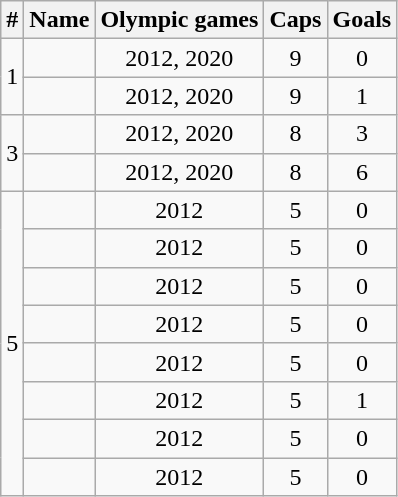<table class="wikitable sortable" style="text-align:center">
<tr>
<th>#</th>
<th>Name</th>
<th>Olympic games</th>
<th>Caps</th>
<th>Goals</th>
</tr>
<tr>
<td rowspan=2>1</td>
<td align="left"> <strong></strong></td>
<td>2012, 2020</td>
<td>9</td>
<td>0</td>
</tr>
<tr>
<td align="left"> </td>
<td>2012, 2020</td>
<td>9</td>
<td>1</td>
</tr>
<tr>
<td rowspan=2>3</td>
<td align="left"> </td>
<td>2012, 2020</td>
<td>8</td>
<td>3</td>
</tr>
<tr>
<td align="left"> </td>
<td>2012, 2020</td>
<td>8</td>
<td>6</td>
</tr>
<tr>
<td rowspan=8>5</td>
<td align="left"> </td>
<td>2012</td>
<td>5</td>
<td>0</td>
</tr>
<tr>
<td align="left"> </td>
<td>2012</td>
<td>5</td>
<td>0</td>
</tr>
<tr>
<td align="left"> </td>
<td>2012</td>
<td>5</td>
<td>0</td>
</tr>
<tr>
<td align="left"> </td>
<td>2012</td>
<td>5</td>
<td>0</td>
</tr>
<tr>
<td align="left"> </td>
<td>2012</td>
<td>5</td>
<td>0</td>
</tr>
<tr>
<td align="left"> </td>
<td>2012</td>
<td>5</td>
<td>1</td>
</tr>
<tr>
<td align="left"> </td>
<td>2012</td>
<td>5</td>
<td>0</td>
</tr>
<tr>
<td align="left"> </td>
<td>2012</td>
<td>5</td>
<td>0</td>
</tr>
</table>
